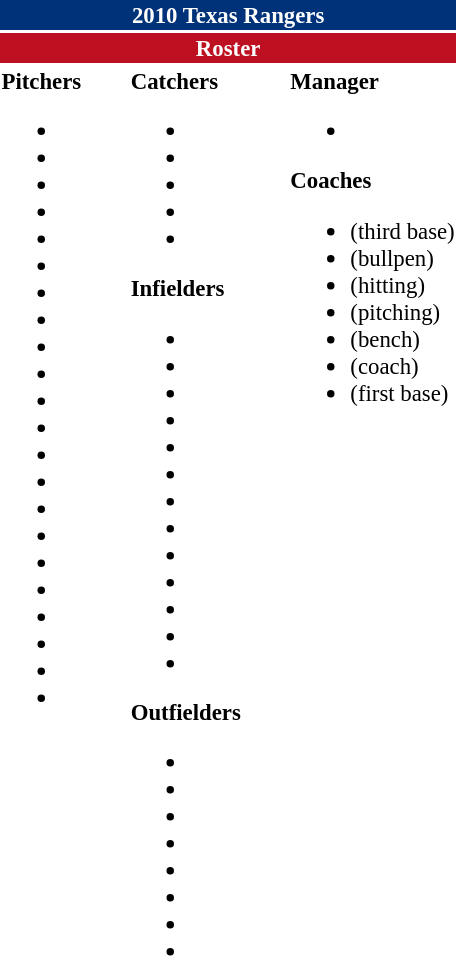<table class="toccolours" style="font-size: 95%;">
<tr>
<th colspan="10" style="background:#003279; color:#fff; text-align:center;">2010 Texas Rangers</th>
</tr>
<tr>
<td colspan="10" style="background:#bd1021; color:white; text-align:center;"><strong>Roster</strong></td>
</tr>
<tr>
<td valign="top"><strong>Pitchers</strong><br><ul><li></li><li></li><li></li><li></li><li></li><li></li><li></li><li></li><li></li><li></li><li></li><li></li><li></li><li></li><li></li><li></li><li></li><li></li><li></li><li></li><li></li><li></li></ul></td>
<td style="width:25px;"></td>
<td valign="top"><strong>Catchers</strong><br><ul><li></li><li></li><li></li><li></li><li></li></ul><strong>Infielders</strong><ul><li></li><li></li><li></li><li></li><li></li><li></li><li></li><li></li><li></li><li></li><li></li><li></li><li></li></ul><strong>Outfielders</strong><ul><li></li><li></li><li></li><li></li><li></li><li></li><li></li><li></li></ul></td>
<td style="width:25px;"></td>
<td valign="top"><strong>Manager</strong><br><ul><li></li></ul><strong>Coaches</strong><ul><li> (third base)</li><li> (bullpen)</li><li> (hitting)</li><li> (pitching)</li><li> (bench)</li><li> (coach)</li><li> (first base)</li></ul></td>
</tr>
</table>
